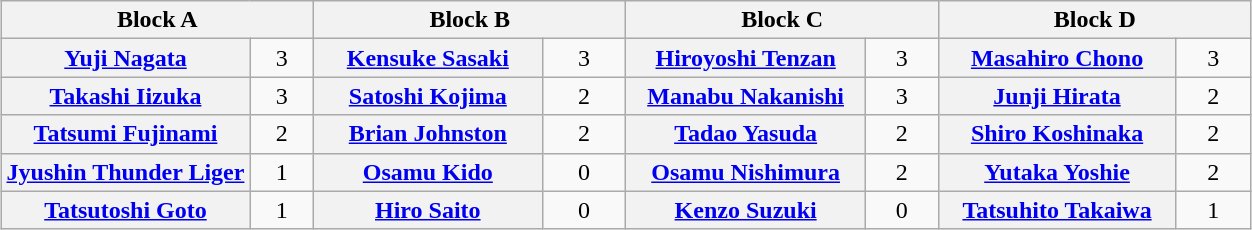<table class="wikitable" style="margin: 1em auto 1em auto;text-align:center">
<tr>
<th colspan="2" style="width:25%">Block A</th>
<th colspan="2" style="width:25%">Block B</th>
<th colspan="2" style="width:25%">Block C</th>
<th colspan="2" style="width:25%">Block D</th>
</tr>
<tr>
<th><a href='#'>Yuji Nagata</a></th>
<td style="width:35px">3</td>
<th><a href='#'>Kensuke Sasaki</a></th>
<td style="width:35px">3</td>
<th><a href='#'>Hiroyoshi Tenzan</a></th>
<td style="width:35px">3</td>
<th><a href='#'>Masahiro Chono</a></th>
<td style="width:35px">3</td>
</tr>
<tr>
<th><a href='#'>Takashi Iizuka</a></th>
<td>3</td>
<th><a href='#'>Satoshi Kojima</a></th>
<td>2</td>
<th><a href='#'>Manabu Nakanishi</a></th>
<td>3</td>
<th><a href='#'>Junji Hirata</a></th>
<td>2</td>
</tr>
<tr>
<th><a href='#'>Tatsumi Fujinami</a></th>
<td>2</td>
<th><a href='#'>Brian Johnston</a></th>
<td>2</td>
<th><a href='#'>Tadao Yasuda</a></th>
<td>2</td>
<th><a href='#'>Shiro Koshinaka</a></th>
<td>2</td>
</tr>
<tr>
<th><a href='#'>Jyushin Thunder Liger</a></th>
<td>1</td>
<th><a href='#'>Osamu Kido</a></th>
<td>0</td>
<th><a href='#'>Osamu Nishimura</a></th>
<td>2</td>
<th><a href='#'>Yutaka Yoshie</a></th>
<td>2</td>
</tr>
<tr>
<th><a href='#'>Tatsutoshi Goto</a></th>
<td>1</td>
<th><a href='#'>Hiro Saito</a></th>
<td>0</td>
<th><a href='#'>Kenzo Suzuki</a></th>
<td>0</td>
<th><a href='#'>Tatsuhito Takaiwa</a></th>
<td>1</td>
</tr>
</table>
